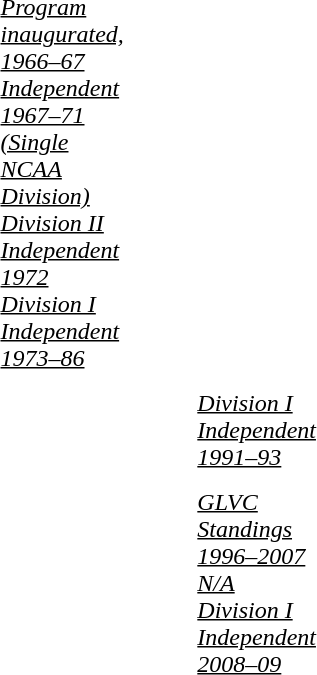<table cellpadding="5">
<tr>
<td valign="top" width=25em><u><em>Program inaugurated, 1966–67</em></u><br><u><em>Independent 1967–71 (Single NCAA Division)</em></u><br><u><em>Division II Independent 1972</em></u><br><u><em>Division I Independent 1973–86</em></u></td>
<td valign="top" width=25em></td>
<td valign="top" width=25em></td>
</tr>
<tr>
<td valign="top" width=25em></td>
<td valign="top" width=25em></td>
<td valign="top" width=25em><u><em>Division I Independent 1991–93</em></u></td>
</tr>
<tr>
<td valign="top" width=25em></td>
<td valign="top" width=25em></td>
<td valign="top" width=25em><u><em>GLVC Standings 1996–2007 N/A</em></u><br><u><em>Division I Independent 2008–09</em></u></td>
</tr>
<tr>
<td valign="top" width=25em></td>
<td valign="top" width=25em></td>
<td valign="top" width=25em></td>
</tr>
<tr>
<td valign="top" width=25em></td>
<td valign="top" width=25em></td>
<td valign="top" width=25em></td>
</tr>
<tr>
<td valign="top" width=25em></td>
<td valign="top" width=25em></td>
<td valign="top" width=25em></td>
</tr>
<tr>
<td valign="top" width=25em></td>
<td valign="top" width=25em></td>
<td valign="top" width=25em></td>
</tr>
<tr>
<td valign="top" width=25em></td>
<td valign="top" width=25em></td>
<td valign="top" width=25em></td>
</tr>
</table>
